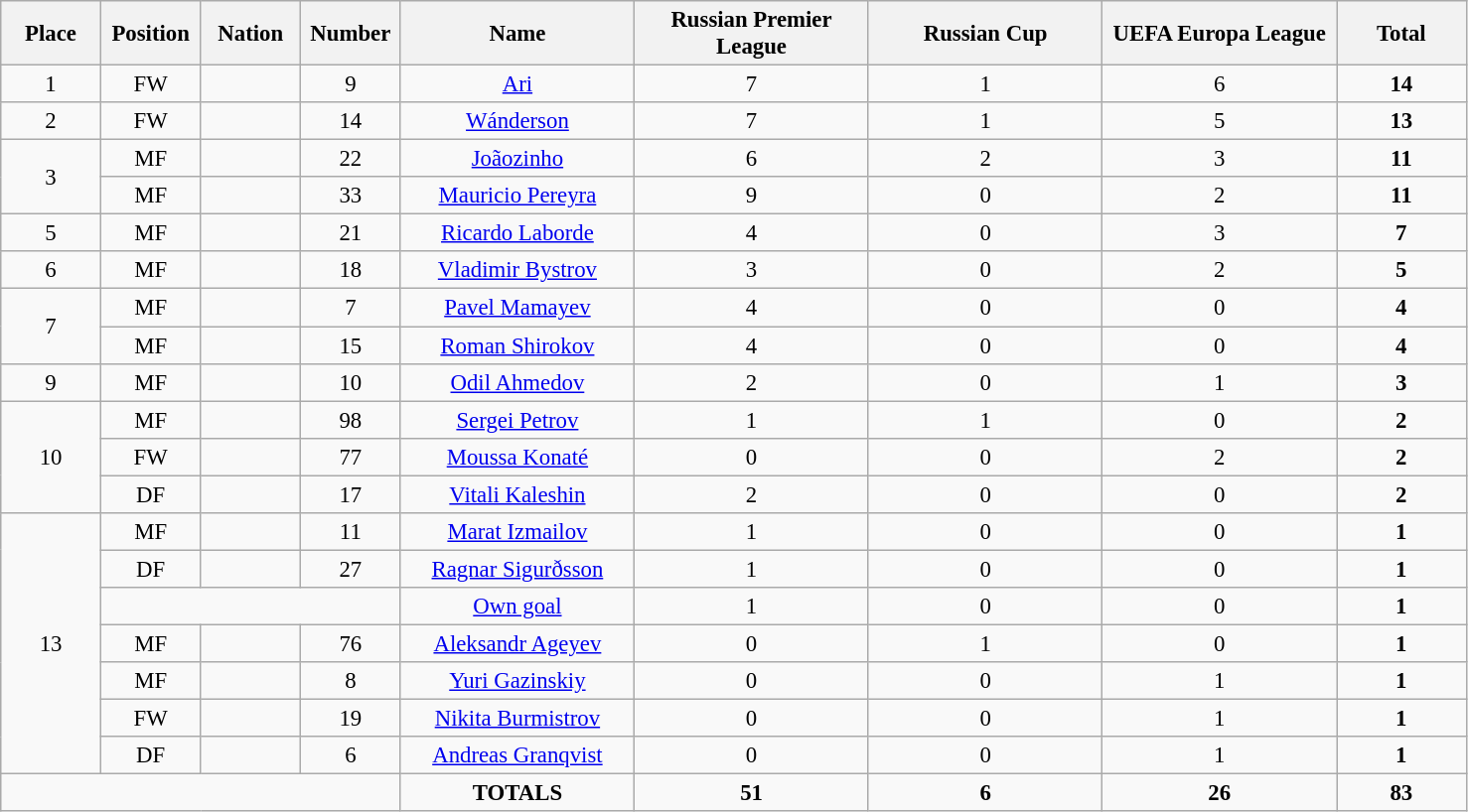<table class="wikitable" style="font-size: 95%; text-align: center;">
<tr>
<th width=60>Place</th>
<th width=60>Position</th>
<th width=60>Nation</th>
<th width=60>Number</th>
<th width=150>Name</th>
<th width=150>Russian Premier League</th>
<th width=150>Russian Cup</th>
<th width=150>UEFA Europa League</th>
<th width=80>Total</th>
</tr>
<tr>
<td>1</td>
<td>FW</td>
<td></td>
<td>9</td>
<td><a href='#'>Ari</a></td>
<td>7</td>
<td>1</td>
<td>6</td>
<td><strong>14</strong></td>
</tr>
<tr>
<td>2</td>
<td>FW</td>
<td></td>
<td>14</td>
<td><a href='#'>Wánderson</a></td>
<td>7</td>
<td>1</td>
<td>5</td>
<td><strong>13</strong></td>
</tr>
<tr>
<td rowspan="2">3</td>
<td>MF</td>
<td></td>
<td>22</td>
<td><a href='#'>Joãozinho</a></td>
<td>6</td>
<td>2</td>
<td>3</td>
<td><strong>11</strong></td>
</tr>
<tr>
<td>MF</td>
<td></td>
<td>33</td>
<td><a href='#'>Mauricio Pereyra</a></td>
<td>9</td>
<td>0</td>
<td>2</td>
<td><strong>11</strong></td>
</tr>
<tr>
<td>5</td>
<td>MF</td>
<td></td>
<td>21</td>
<td><a href='#'>Ricardo Laborde</a></td>
<td>4</td>
<td>0</td>
<td>3</td>
<td><strong>7</strong></td>
</tr>
<tr>
<td>6</td>
<td>MF</td>
<td></td>
<td>18</td>
<td><a href='#'>Vladimir Bystrov</a></td>
<td>3</td>
<td>0</td>
<td>2</td>
<td><strong>5</strong></td>
</tr>
<tr>
<td rowspan="2">7</td>
<td>MF</td>
<td></td>
<td>7</td>
<td><a href='#'>Pavel Mamayev</a></td>
<td>4</td>
<td>0</td>
<td>0</td>
<td><strong>4</strong></td>
</tr>
<tr>
<td>MF</td>
<td></td>
<td>15</td>
<td><a href='#'>Roman Shirokov</a></td>
<td>4</td>
<td>0</td>
<td>0</td>
<td><strong>4</strong></td>
</tr>
<tr>
<td>9</td>
<td>MF</td>
<td></td>
<td>10</td>
<td><a href='#'>Odil Ahmedov</a></td>
<td>2</td>
<td>0</td>
<td>1</td>
<td><strong>3</strong></td>
</tr>
<tr>
<td rowspan="3">10</td>
<td>MF</td>
<td></td>
<td>98</td>
<td><a href='#'>Sergei Petrov</a></td>
<td>1</td>
<td>1</td>
<td>0</td>
<td><strong>2</strong></td>
</tr>
<tr>
<td>FW</td>
<td></td>
<td>77</td>
<td><a href='#'>Moussa Konaté</a></td>
<td>0</td>
<td>0</td>
<td>2</td>
<td><strong>2</strong></td>
</tr>
<tr>
<td>DF</td>
<td></td>
<td>17</td>
<td><a href='#'>Vitali Kaleshin</a></td>
<td>2</td>
<td>0</td>
<td>0</td>
<td><strong>2</strong></td>
</tr>
<tr>
<td rowspan="7">13</td>
<td>MF</td>
<td></td>
<td>11</td>
<td><a href='#'>Marat Izmailov</a></td>
<td>1</td>
<td>0</td>
<td>0</td>
<td><strong>1</strong></td>
</tr>
<tr>
<td>DF</td>
<td></td>
<td>27</td>
<td><a href='#'>Ragnar Sigurðsson</a></td>
<td>1</td>
<td>0</td>
<td>0</td>
<td><strong>1</strong></td>
</tr>
<tr>
<td colspan="3"></td>
<td><a href='#'>Own goal</a></td>
<td>1</td>
<td>0</td>
<td>0</td>
<td><strong>1</strong></td>
</tr>
<tr>
<td>MF</td>
<td></td>
<td>76</td>
<td><a href='#'>Aleksandr Ageyev</a></td>
<td>0</td>
<td>1</td>
<td>0</td>
<td><strong>1</strong></td>
</tr>
<tr>
<td>MF</td>
<td></td>
<td>8</td>
<td><a href='#'>Yuri Gazinskiy</a></td>
<td>0</td>
<td>0</td>
<td>1</td>
<td><strong>1</strong></td>
</tr>
<tr>
<td>FW</td>
<td></td>
<td>19</td>
<td><a href='#'>Nikita Burmistrov</a></td>
<td>0</td>
<td>0</td>
<td>1</td>
<td><strong>1</strong></td>
</tr>
<tr>
<td>DF</td>
<td></td>
<td>6</td>
<td><a href='#'>Andreas Granqvist</a></td>
<td>0</td>
<td>0</td>
<td>1</td>
<td><strong>1</strong></td>
</tr>
<tr>
<td colspan="4"></td>
<td><strong>TOTALS</strong></td>
<td><strong>51</strong></td>
<td><strong>6</strong></td>
<td><strong>26</strong></td>
<td><strong>83</strong></td>
</tr>
</table>
